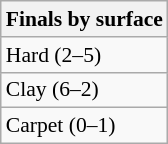<table class=wikitable style=font-size:90%>
<tr>
<th>Finals by surface</th>
</tr>
<tr>
<td>Hard (2–5)</td>
</tr>
<tr>
<td>Clay (6–2)</td>
</tr>
<tr>
<td>Carpet (0–1)</td>
</tr>
</table>
